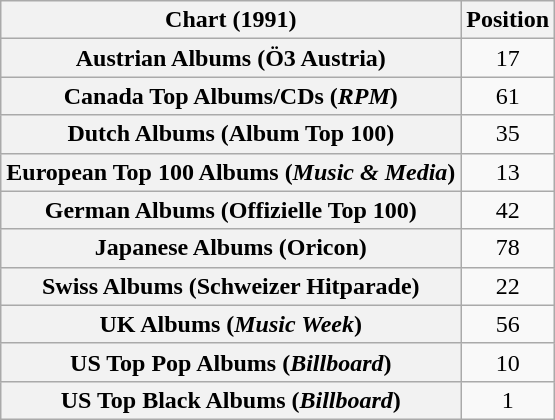<table class="wikitable sortable plainrowheaders" style="text-align:center">
<tr>
<th scope="col">Chart (1991)</th>
<th scope="col">Position</th>
</tr>
<tr>
<th scope="row">Austrian Albums (Ö3 Austria)</th>
<td>17</td>
</tr>
<tr>
<th scope="row">Canada Top Albums/CDs (<em>RPM</em>)</th>
<td>61</td>
</tr>
<tr>
<th scope="row">Dutch Albums (Album Top 100)</th>
<td>35</td>
</tr>
<tr>
<th scope="row">European Top 100 Albums (<em>Music & Media</em>)</th>
<td>13</td>
</tr>
<tr>
<th scope="row">German Albums (Offizielle Top 100)</th>
<td>42</td>
</tr>
<tr>
<th scope="row">Japanese Albums (Oricon)</th>
<td>78</td>
</tr>
<tr>
<th scope="row">Swiss Albums (Schweizer Hitparade)</th>
<td>22</td>
</tr>
<tr>
<th scope="row">UK Albums (<em>Music Week</em>)</th>
<td>56</td>
</tr>
<tr>
<th scope="row">US Top Pop Albums (<em>Billboard</em>)</th>
<td>10</td>
</tr>
<tr>
<th scope="row">US Top Black Albums (<em>Billboard</em>)</th>
<td>1</td>
</tr>
</table>
